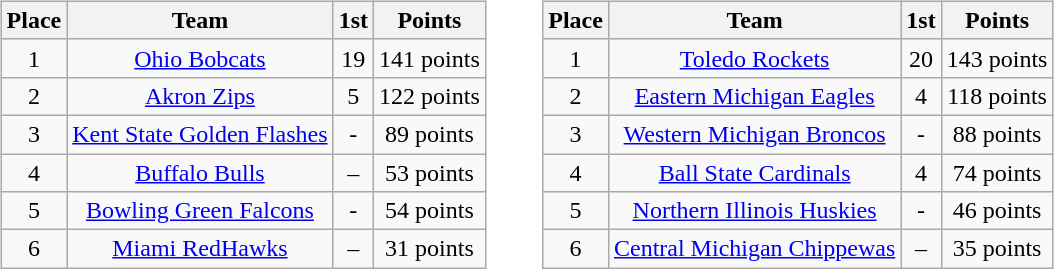<table align="center">
<tr>
<td width=50%><br><table class="wikitable" style="text-align:center" border="1">
<tr>
<th>Place</th>
<th>Team</th>
<th>1st</th>
<th>Points</th>
</tr>
<tr>
<td>1</td>
<td><a href='#'>Ohio Bobcats</a></td>
<td>19</td>
<td>141 points</td>
</tr>
<tr>
<td>2</td>
<td><a href='#'>Akron Zips</a></td>
<td>5</td>
<td>122 points</td>
</tr>
<tr>
<td>3</td>
<td><a href='#'>Kent State Golden Flashes</a></td>
<td>-</td>
<td>89 points</td>
</tr>
<tr>
<td>4</td>
<td><a href='#'>Buffalo Bulls</a></td>
<td>–</td>
<td>53 points</td>
</tr>
<tr>
<td>5</td>
<td><a href='#'>Bowling Green Falcons</a></td>
<td>-</td>
<td>54 points</td>
</tr>
<tr>
<td>6</td>
<td><a href='#'>Miami RedHawks</a></td>
<td>–</td>
<td>31 points</td>
</tr>
</table>
</td>
<td width=50%><br><table class="wikitable" style="text-align:center" border="1">
<tr>
<th>Place</th>
<th>Team</th>
<th>1st</th>
<th>Points</th>
</tr>
<tr>
<td>1</td>
<td><a href='#'>Toledo Rockets</a></td>
<td>20</td>
<td>143 points</td>
</tr>
<tr>
<td>2</td>
<td><a href='#'>Eastern Michigan Eagles</a></td>
<td>4</td>
<td>118 points</td>
</tr>
<tr>
<td>3</td>
<td><a href='#'>Western Michigan Broncos</a></td>
<td>-</td>
<td>88 points</td>
</tr>
<tr>
<td>4</td>
<td><a href='#'>Ball State Cardinals</a></td>
<td>4</td>
<td>74 points</td>
</tr>
<tr>
<td>5</td>
<td><a href='#'>Northern Illinois Huskies</a></td>
<td>-</td>
<td>46 points</td>
</tr>
<tr>
<td>6</td>
<td><a href='#'>Central Michigan Chippewas</a></td>
<td>–</td>
<td>35 points</td>
</tr>
</table>
</td>
</tr>
</table>
